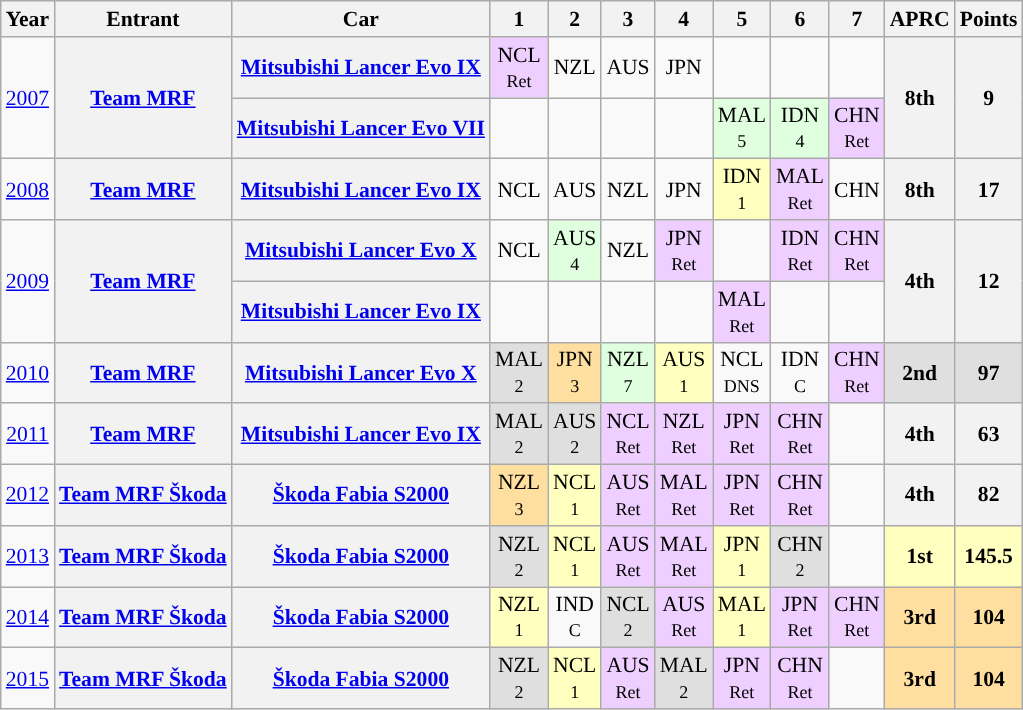<table class="wikitable" style="text-align:center; font-size:90%">
<tr>
<th>Year</th>
<th>Entrant</th>
<th>Car</th>
<th>1</th>
<th>2</th>
<th>3</th>
<th>4</th>
<th>5</th>
<th>6</th>
<th>7</th>
<th>APRC</th>
<th>Points</th>
</tr>
<tr>
<td rowspan=2><a href='#'>2007</a></td>
<th rowspan=2><a href='#'>Team MRF</a></th>
<th><a href='#'>Mitsubishi Lancer Evo IX</a></th>
<td style="background:#EFCFFF;">NCL<br><small>Ret</small></td>
<td>NZL</td>
<td>AUS</td>
<td>JPN</td>
<td></td>
<td></td>
<td></td>
<th rowspan=2>8th</th>
<th rowspan=2>9</th>
</tr>
<tr>
<th><a href='#'>Mitsubishi Lancer Evo VII</a></th>
<td></td>
<td></td>
<td></td>
<td></td>
<td style="background:#DFFFDF;">MAL<br><small>5</small></td>
<td style="background:#DFFFDF;">IDN<br><small>4</small></td>
<td style="background:#EFCFFF;">CHN<br><small>Ret</small></td>
</tr>
<tr>
<td><a href='#'>2008</a></td>
<th><a href='#'>Team MRF</a></th>
<th><a href='#'>Mitsubishi Lancer Evo IX</a></th>
<td>NCL</td>
<td>AUS</td>
<td>NZL</td>
<td>JPN</td>
<td style="background:#FFFFBF;">IDN<br><small>1</small></td>
<td style="background:#EFCFFF;">MAL<br><small>Ret</small></td>
<td>CHN</td>
<th>8th</th>
<th>17</th>
</tr>
<tr>
<td rowspan=2><a href='#'>2009</a></td>
<th rowspan=2><a href='#'>Team MRF</a></th>
<th><a href='#'>Mitsubishi Lancer Evo X</a></th>
<td>NCL</td>
<td style="background:#DFFFDF;">AUS<br><small>4</small></td>
<td>NZL</td>
<td style="background:#EFCFFF;">JPN<br><small>Ret</small></td>
<td></td>
<td style="background:#EFCFFF;">IDN<br><small>Ret</small></td>
<td style="background:#EFCFFF;">CHN<br><small>Ret</small></td>
<th rowspan=2>4th</th>
<th rowspan=2>12</th>
</tr>
<tr>
<th><a href='#'>Mitsubishi Lancer Evo IX</a></th>
<td></td>
<td></td>
<td></td>
<td></td>
<td style="background:#EFCFFF;">MAL<br><small>Ret</small></td>
<td></td>
<td></td>
</tr>
<tr>
<td><a href='#'>2010</a></td>
<th><a href='#'>Team MRF</a></th>
<th><a href='#'>Mitsubishi Lancer Evo X</a></th>
<td style="background:#DFDFDF;">MAL<br><small>2</small></td>
<td style="background:#FFDF9F;">JPN<br><small>3</small></td>
<td style="background:#DFFFDF;">NZL<br><small>7</small></td>
<td style="background:#FFFFBF;">AUS<br><small>1</small></td>
<td style="background:">NCL<br><small>DNS</small></td>
<td style="background:">IDN<br><small>C</small></td>
<td style="background:#EFCFFF;">CHN<br><small>Ret</small></td>
<td style="background:#DFDFDF;"><strong>2nd</strong></td>
<td style="background:#DFDFDF;"><strong>97</strong></td>
</tr>
<tr>
<td><a href='#'>2011</a></td>
<th><a href='#'>Team MRF</a></th>
<th><a href='#'>Mitsubishi Lancer Evo IX</a></th>
<td style="background:#DFDFDF;">MAL<br><small>2</small></td>
<td style="background:#DFDFDF;">AUS<br><small>2</small></td>
<td style="background:#EFCFFF;">NCL<br><small>Ret</small></td>
<td style="background:#EFCFFF;">NZL<br><small>Ret</small></td>
<td style="background:#EFCFFF;">JPN<br><small>Ret</small></td>
<td style="background:#EFCFFF;">CHN<br><small>Ret</small></td>
<td></td>
<th>4th</th>
<th>63</th>
</tr>
<tr>
<td><a href='#'>2012</a></td>
<th><a href='#'>Team MRF Škoda</a></th>
<th><a href='#'>Škoda Fabia S2000</a></th>
<td style="background:#FFDF9F;">NZL<br><small>3</small></td>
<td style="background:#FFFFBF;">NCL<br><small>1</small></td>
<td style="background:#EFCFFF;">AUS<br><small>Ret</small></td>
<td style="background:#EFCFFF;">MAL<br><small>Ret</small></td>
<td style="background:#EFCFFF;">JPN<br><small>Ret</small></td>
<td style="background:#EFCFFF;">CHN<br><small>Ret</small></td>
<td></td>
<th>4th</th>
<th>82</th>
</tr>
<tr>
<td><a href='#'>2013</a></td>
<th><a href='#'>Team MRF Škoda</a></th>
<th><a href='#'>Škoda Fabia S2000</a></th>
<td style="background:#DFDFDF;">NZL<br><small>2</small></td>
<td style="background:#FFFFBF;">NCL<br><small>1</small></td>
<td style="background:#EFCFFF;">AUS<br><small>Ret</small></td>
<td style="background:#EFCFFF;">MAL<br><small>Ret</small></td>
<td style="background:#FFFFBF;">JPN<br><small>1</small></td>
<td style="background:#DFDFDF;">CHN<br><small>2</small></td>
<td></td>
<td style="background:#FFFFBF;"><strong>1st</strong></td>
<td style="background:#FFFFBF;"><strong>145.5</strong></td>
</tr>
<tr>
<td><a href='#'>2014</a></td>
<th><a href='#'>Team MRF Škoda</a></th>
<th><a href='#'>Škoda Fabia S2000</a></th>
<td style="background:#FFFFBF;">NZL<br><small>1</small></td>
<td style="background:">IND<br><small>C</small></td>
<td style="background:#DFDFDF;">NCL<br><small>2</small></td>
<td style="background:#EFCFFF;">AUS<br><small>Ret</small></td>
<td style="background:#FFFFBF;">MAL<br><small>1</small></td>
<td style="background:#EFCFFF;">JPN<br><small>Ret</small></td>
<td style="background:#EFCFFF;">CHN<br><small>Ret</small></td>
<td style="background:#FFDF9F;"><strong>3rd</strong></td>
<td style="background:#FFDF9F;"><strong>104</strong></td>
</tr>
<tr>
<td><a href='#'>2015</a></td>
<th><a href='#'>Team MRF Škoda</a></th>
<th><a href='#'>Škoda Fabia S2000</a></th>
<td style="background:#DFDFDF;">NZL<br><small>2</small></td>
<td style="background:#FFFFBF;">NCL<br><small>1</small></td>
<td style="background:#EFCFFF;">AUS<br><small>Ret</small></td>
<td bgcolor=dfdfdf>MAL<br><small>2</small></td>
<td bgcolor=efcfff>JPN<br><small>Ret</small></td>
<td bgcolor=efcfff>CHN<br><small>Ret</small></td>
<td></td>
<td style="background:#FFDF9F;"><strong>3rd</strong></td>
<td style="background:#FFDF9F;"><strong>104</strong></td>
</tr>
</table>
